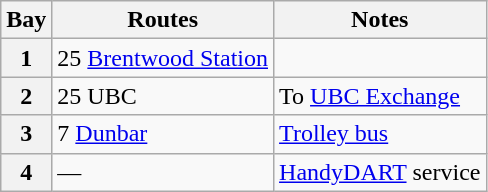<table class="wikitable">
<tr>
<th>Bay</th>
<th>Routes</th>
<th>Notes</th>
</tr>
<tr>
<th>1</th>
<td>25 <a href='#'>Brentwood Station</a></td>
<td></td>
</tr>
<tr>
<th>2</th>
<td>25 UBC</td>
<td>To <a href='#'>UBC Exchange</a></td>
</tr>
<tr>
<th>3</th>
<td>7 <a href='#'>Dunbar</a></td>
<td><a href='#'>Trolley bus</a></td>
</tr>
<tr>
<th>4</th>
<td>—</td>
<td><a href='#'>HandyDART</a> service</td>
</tr>
</table>
